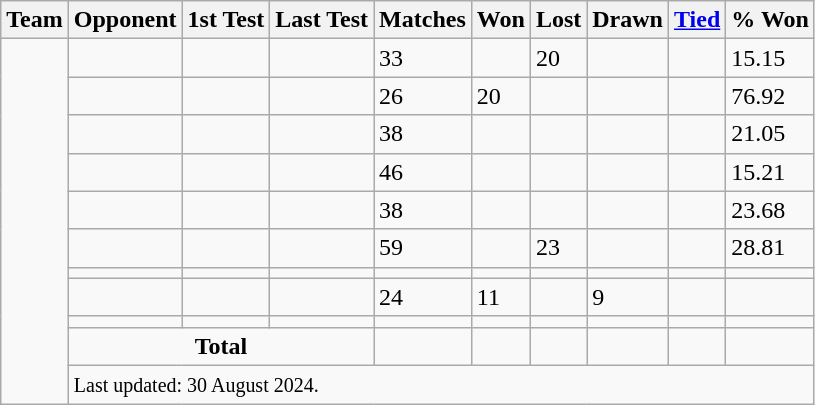<table class="wikitable sortable">
<tr>
<th>Team</th>
<th>Opponent</th>
<th>1st Test</th>
<th>Last Test</th>
<th>Matches</th>
<th>Won</th>
<th>Lost</th>
<th>Drawn</th>
<th><a href='#'>Tied</a></th>
<th>% Won</th>
</tr>
<tr>
<td style="text-align:left;" rowspan="12"></td>
<td></td>
<td></td>
<td></td>
<td>33</td>
<td></td>
<td>20</td>
<td></td>
<td></td>
<td>15.15</td>
</tr>
<tr>
<td></td>
<td></td>
<td></td>
<td>26</td>
<td>20</td>
<td></td>
<td></td>
<td></td>
<td>76.92</td>
</tr>
<tr>
<td></td>
<td></td>
<td></td>
<td>38</td>
<td></td>
<td></td>
<td></td>
<td></td>
<td>21.05</td>
</tr>
<tr>
<td></td>
<td></td>
<td></td>
<td>46</td>
<td></td>
<td></td>
<td></td>
<td></td>
<td>15.21</td>
</tr>
<tr>
<td></td>
<td></td>
<td></td>
<td>38</td>
<td></td>
<td></td>
<td></td>
<td></td>
<td>23.68</td>
</tr>
<tr>
<td></td>
<td></td>
<td></td>
<td>59</td>
<td></td>
<td>23</td>
<td></td>
<td></td>
<td>28.81</td>
</tr>
<tr>
<td></td>
<td></td>
<td></td>
<td></td>
<td></td>
<td></td>
<td></td>
<td></td>
<td></td>
</tr>
<tr>
<td></td>
<td></td>
<td></td>
<td>24</td>
<td>11</td>
<td></td>
<td>9</td>
<td></td>
<td></td>
</tr>
<tr>
<td></td>
<td></td>
<td></td>
<td></td>
<td></td>
<td></td>
<td></td>
<td></td>
<td></td>
</tr>
<tr class="unsortable">
<td colspan=3 align="center"><strong>Total</strong></td>
<td><strong></strong></td>
<td><strong></strong></td>
<td><strong></strong></td>
<td><strong></strong></td>
<td><strong></strong></td>
<td><strong></strong></td>
</tr>
<tr class="unsortable">
<td colspan=9><small>Last updated: 30 August 2024.</small></td>
</tr>
</table>
